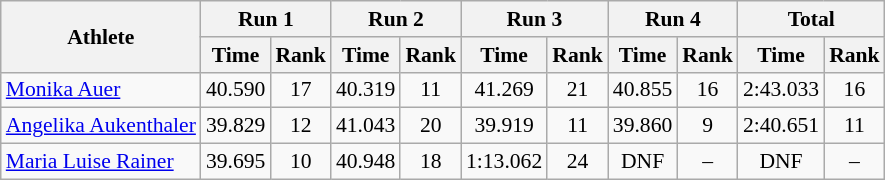<table class="wikitable" border="1" style="font-size:90%">
<tr>
<th rowspan="2">Athlete</th>
<th colspan="2">Run 1</th>
<th colspan="2">Run 2</th>
<th colspan="2">Run 3</th>
<th colspan="2">Run 4</th>
<th colspan="2">Total</th>
</tr>
<tr>
<th>Time</th>
<th>Rank</th>
<th>Time</th>
<th>Rank</th>
<th>Time</th>
<th>Rank</th>
<th>Time</th>
<th>Rank</th>
<th>Time</th>
<th>Rank</th>
</tr>
<tr>
<td><a href='#'>Monika Auer</a></td>
<td align="center">40.590</td>
<td align="center">17</td>
<td align="center">40.319</td>
<td align="center">11</td>
<td align="center">41.269</td>
<td align="center">21</td>
<td align="center">40.855</td>
<td align="center">16</td>
<td align="center">2:43.033</td>
<td align="center">16</td>
</tr>
<tr>
<td><a href='#'>Angelika Aukenthaler</a></td>
<td align="center">39.829</td>
<td align="center">12</td>
<td align="center">41.043</td>
<td align="center">20</td>
<td align="center">39.919</td>
<td align="center">11</td>
<td align="center">39.860</td>
<td align="center">9</td>
<td align="center">2:40.651</td>
<td align="center">11</td>
</tr>
<tr>
<td><a href='#'>Maria Luise Rainer</a></td>
<td align="center">39.695</td>
<td align="center">10</td>
<td align="center">40.948</td>
<td align="center">18</td>
<td align="center">1:13.062</td>
<td align="center">24</td>
<td align="center">DNF</td>
<td align="center">–</td>
<td align="center">DNF</td>
<td align="center">–</td>
</tr>
</table>
